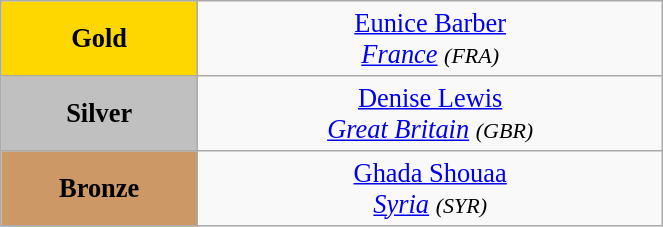<table class="wikitable" style=" text-align:center; font-size:110%;" width="35%">
<tr>
<td bgcolor="gold"><strong>Gold</strong></td>
<td> <a href='#'>Eunice Barber</a><br><em><a href='#'>France</a> <small>(FRA)</small></em></td>
</tr>
<tr>
<td bgcolor="silver"><strong>Silver</strong></td>
<td> <a href='#'>Denise Lewis</a><br><em><a href='#'>Great Britain</a> <small>(GBR)</small></em></td>
</tr>
<tr>
<td bgcolor="CC9966"><strong>Bronze</strong></td>
<td> <a href='#'>Ghada Shouaa</a><br><em><a href='#'>Syria</a> <small>(SYR)</small></em></td>
</tr>
</table>
